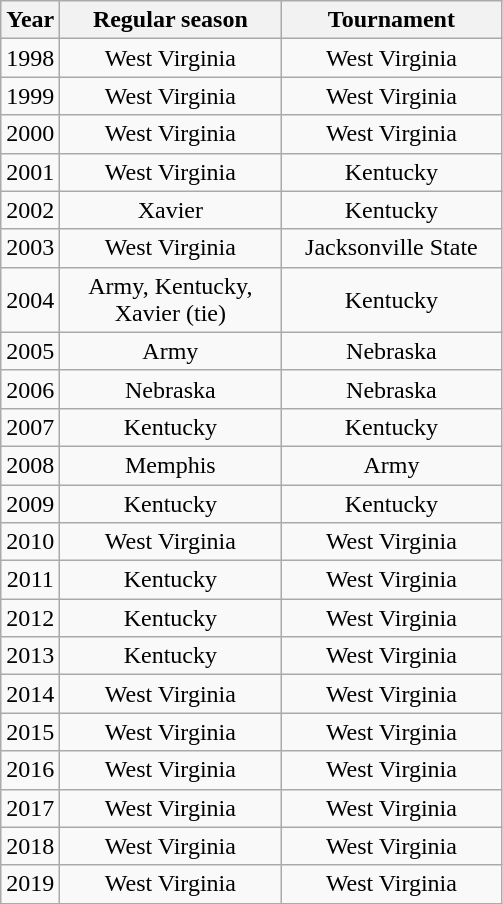<table class="wikitable" style="text-align: center;">
<tr>
<th style="width:20px;">Year</th>
<th style="width:140px;">Regular season</th>
<th style="width:140px;">Tournament</th>
</tr>
<tr>
<td>1998</td>
<td>West Virginia</td>
<td>West Virginia</td>
</tr>
<tr>
<td>1999</td>
<td>West Virginia</td>
<td>West Virginia</td>
</tr>
<tr>
<td>2000</td>
<td>West Virginia</td>
<td>West Virginia</td>
</tr>
<tr>
<td>2001</td>
<td>West Virginia</td>
<td>Kentucky</td>
</tr>
<tr>
<td>2002</td>
<td>Xavier</td>
<td>Kentucky</td>
</tr>
<tr>
<td>2003</td>
<td>West Virginia</td>
<td>Jacksonville State</td>
</tr>
<tr>
<td>2004</td>
<td>Army, Kentucky,<br>Xavier (tie)</td>
<td>Kentucky</td>
</tr>
<tr>
<td>2005</td>
<td>Army</td>
<td>Nebraska</td>
</tr>
<tr>
<td>2006</td>
<td>Nebraska</td>
<td>Nebraska</td>
</tr>
<tr>
<td>2007</td>
<td>Kentucky</td>
<td>Kentucky</td>
</tr>
<tr>
<td>2008</td>
<td>Memphis</td>
<td>Army</td>
</tr>
<tr>
<td>2009</td>
<td>Kentucky</td>
<td>Kentucky</td>
</tr>
<tr>
<td>2010</td>
<td>West Virginia</td>
<td>West Virginia</td>
</tr>
<tr>
<td>2011</td>
<td>Kentucky</td>
<td>West Virginia</td>
</tr>
<tr>
<td>2012</td>
<td>Kentucky</td>
<td>West Virginia</td>
</tr>
<tr>
<td>2013</td>
<td>Kentucky</td>
<td>West Virginia</td>
</tr>
<tr>
<td>2014</td>
<td>West Virginia</td>
<td>West Virginia</td>
</tr>
<tr>
<td>2015</td>
<td>West Virginia</td>
<td>West Virginia</td>
</tr>
<tr>
<td>2016</td>
<td>West Virginia</td>
<td>West Virginia</td>
</tr>
<tr>
<td>2017</td>
<td>West Virginia</td>
<td>West Virginia</td>
</tr>
<tr>
<td>2018</td>
<td>West Virginia</td>
<td>West Virginia</td>
</tr>
<tr>
<td>2019</td>
<td>West Virginia</td>
<td>West Virginia</td>
</tr>
</table>
